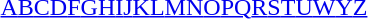<table id="toc" class="toc" summary="Class">
<tr>
<th></th>
</tr>
<tr>
<td style="text-align:center;"><a href='#'>A</a><a href='#'>B</a><a href='#'>C</a><a href='#'>D</a><a href='#'>F</a><a href='#'>G</a><a href='#'>H</a><a href='#'>I</a><a href='#'>J</a><a href='#'>K</a><a href='#'>L</a><a href='#'>M</a><a href='#'>N</a><a href='#'>O</a><a href='#'>P</a><a href='#'>Q</a><a href='#'>R</a><a href='#'>S</a><a href='#'>T</a><a href='#'>U</a><a href='#'>W</a><a href='#'>Y</a><a href='#'>Z</a></td>
</tr>
</table>
